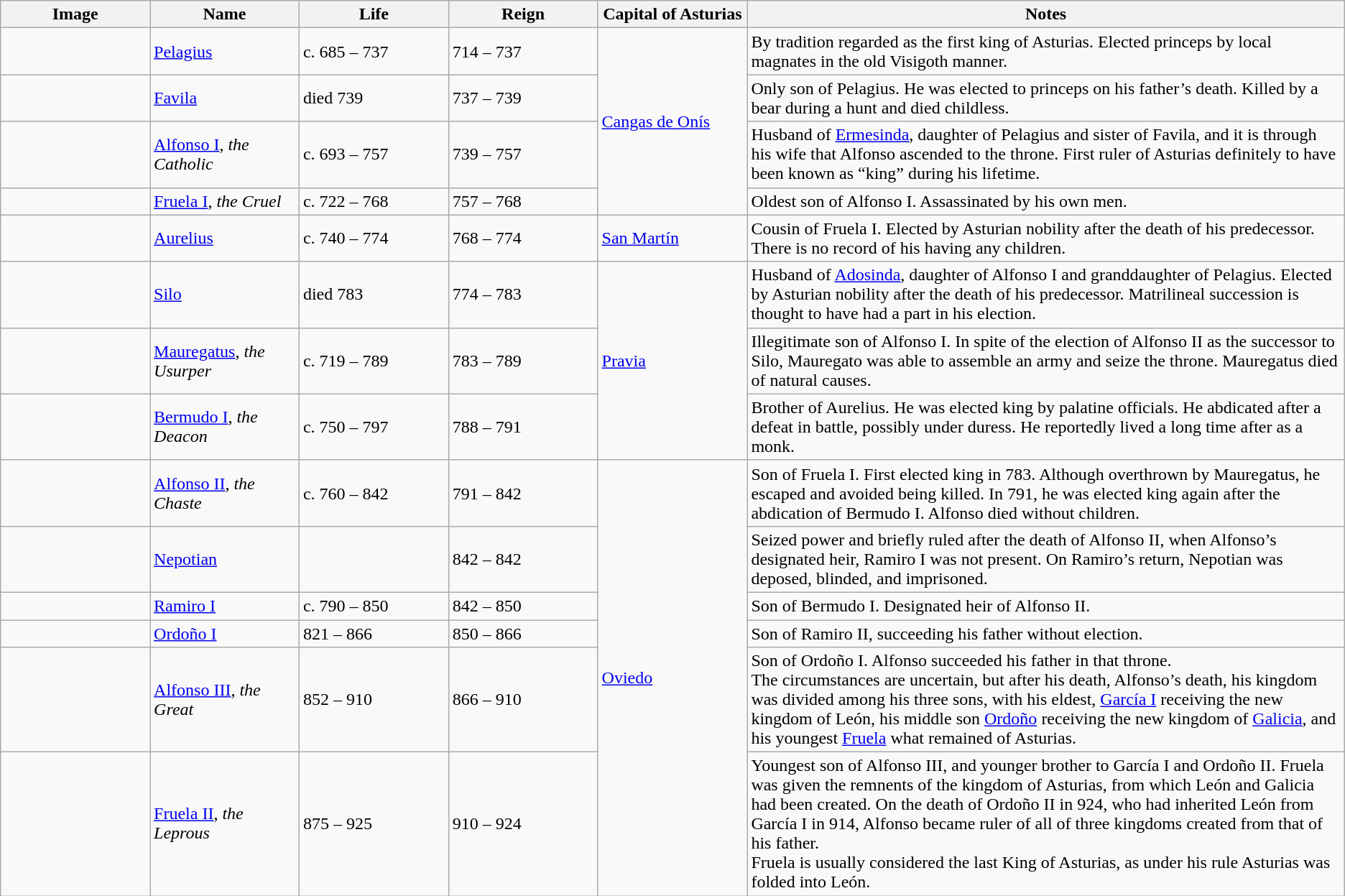<table class="wikitable">
<tr>
<th style="width: 10%">Image</th>
<th style="width: 10%">Name</th>
<th style="width: 10%">Life</th>
<th style="width: 10%">Reign</th>
<th style="width: 10%">Capital of Asturias</th>
<th style="width: 40%">Notes</th>
</tr>
<tr>
<td></td>
<td><a href='#'>Pelagius</a><br></td>
<td>c. 685 – 737</td>
<td>714 – 737</td>
<td rowspan=4><a href='#'>Cangas de Onís</a></td>
<td>By tradition regarded as the first king of Asturias. Elected princeps by local magnates in the old Visigoth manner.</td>
</tr>
<tr>
<td></td>
<td><a href='#'>Favila</a><br></td>
<td>died 739</td>
<td>737 – 739</td>
<td>Only son of Pelagius. He was elected to princeps on his father’s death. Killed by a bear during a hunt and died childless.</td>
</tr>
<tr>
<td></td>
<td><a href='#'>Alfonso I</a>, <em>the Catholic</em><br></td>
<td>c. 693 – 757</td>
<td>739 – 757</td>
<td>Husband of <a href='#'>Ermesinda</a>, daughter of Pelagius and sister of Favila, and it is through his wife that Alfonso ascended to the throne. First ruler of Asturias definitely to have been known as “king” during his lifetime.</td>
</tr>
<tr>
<td></td>
<td><a href='#'>Fruela I</a>, <em>the Cruel</em><br></td>
<td>c. 722 – 768</td>
<td>757 – 768</td>
<td>Oldest son of Alfonso I. Assassinated by his own men.</td>
</tr>
<tr>
<td></td>
<td><a href='#'>Aurelius</a><br></td>
<td>c. 740 – 774</td>
<td>768 – 774</td>
<td><a href='#'>San Martín</a></td>
<td>Cousin of Fruela I. Elected by Asturian nobility after the death of his predecessor. There is no record of his having any children.</td>
</tr>
<tr>
<td></td>
<td><a href='#'>Silo</a></td>
<td>died 783</td>
<td>774 – 783</td>
<td rowspan=3><a href='#'>Pravia</a></td>
<td>Husband of <a href='#'>Adosinda</a>, daughter of Alfonso I and granddaughter of Pelagius. Elected by Asturian nobility after the death of his predecessor. Matrilineal succession is thought to have had a part in his election.</td>
</tr>
<tr>
<td></td>
<td><a href='#'>Mauregatus</a>, <em>the Usurper</em><br></td>
<td>c. 719 – 789</td>
<td>783 – 789</td>
<td>Illegitimate son of Alfonso I. In spite of the election of Alfonso II as the successor to Silo,  Mauregato was able to assemble an army and seize the throne. Mauregatus died of natural causes.</td>
</tr>
<tr>
<td></td>
<td><a href='#'>Bermudo I</a>, <em>the Deacon</em><br></td>
<td>c. 750 – 797</td>
<td>788 – 791</td>
<td>Brother of Aurelius. He was elected king by palatine officials. He abdicated after a defeat in battle, possibly under duress. He reportedly lived a long time after as a monk.</td>
</tr>
<tr>
<td></td>
<td><a href='#'>Alfonso II</a>, <em>the Chaste</em><br></td>
<td>c. 760 – 842</td>
<td>791 – 842</td>
<td rowspan=6><a href='#'>Oviedo</a></td>
<td>Son of Fruela I. First elected king in 783. Although overthrown by Mauregatus, he escaped and avoided being killed. In 791, he was elected king again after the abdication of Bermudo I. Alfonso died without children.</td>
</tr>
<tr>
<td></td>
<td><a href='#'>Nepotian</a></td>
<td></td>
<td>842 – 842</td>
<td>Seized power and briefly ruled after the death of Alfonso II, when Alfonso’s designated heir, Ramiro I was not present. On Ramiro’s return, Nepotian was deposed, blinded, and imprisoned.</td>
</tr>
<tr>
<td></td>
<td><a href='#'>Ramiro I</a></td>
<td>c. 790 – 850</td>
<td>842 – 850</td>
<td>Son of Bermudo I. Designated heir of Alfonso II.</td>
</tr>
<tr>
<td></td>
<td><a href='#'>Ordoño I</a></td>
<td>821 – 866</td>
<td>850 – 866</td>
<td>Son of Ramiro II, succeeding his father without election.</td>
</tr>
<tr>
<td></td>
<td><a href='#'>Alfonso III</a>, <em>the Great</em><br></td>
<td>852 – 910</td>
<td>866 – 910</td>
<td>Son of Ordoño I. Alfonso succeeded his father in that throne.<br>The circumstances are uncertain, but after his death, Alfonso’s death, his kingdom was divided among his three sons, with his eldest, <a href='#'>García I</a> receiving the new kingdom of León, his middle son <a href='#'>Ordoño</a> receiving the new kingdom of <a href='#'>Galicia</a>, and his youngest <a href='#'>Fruela</a> what remained of Asturias.</td>
</tr>
<tr>
<td></td>
<td><a href='#'>Fruela II</a>, <em>the Leprous</em><br></td>
<td>875 – 925</td>
<td>910 – 924</td>
<td>Youngest son of Alfonso III, and younger brother to García I and Ordoño II. Fruela was given the remnents of the kingdom of Asturias, from which León and Galicia had been created. On the death of Ordoño II in 924, who had inherited León from García I in 914, Alfonso became ruler of all of three kingdoms created from that of his father.<br>Fruela is usually considered the last King of Asturias, as under his rule Asturias was folded into León.</td>
</tr>
</table>
